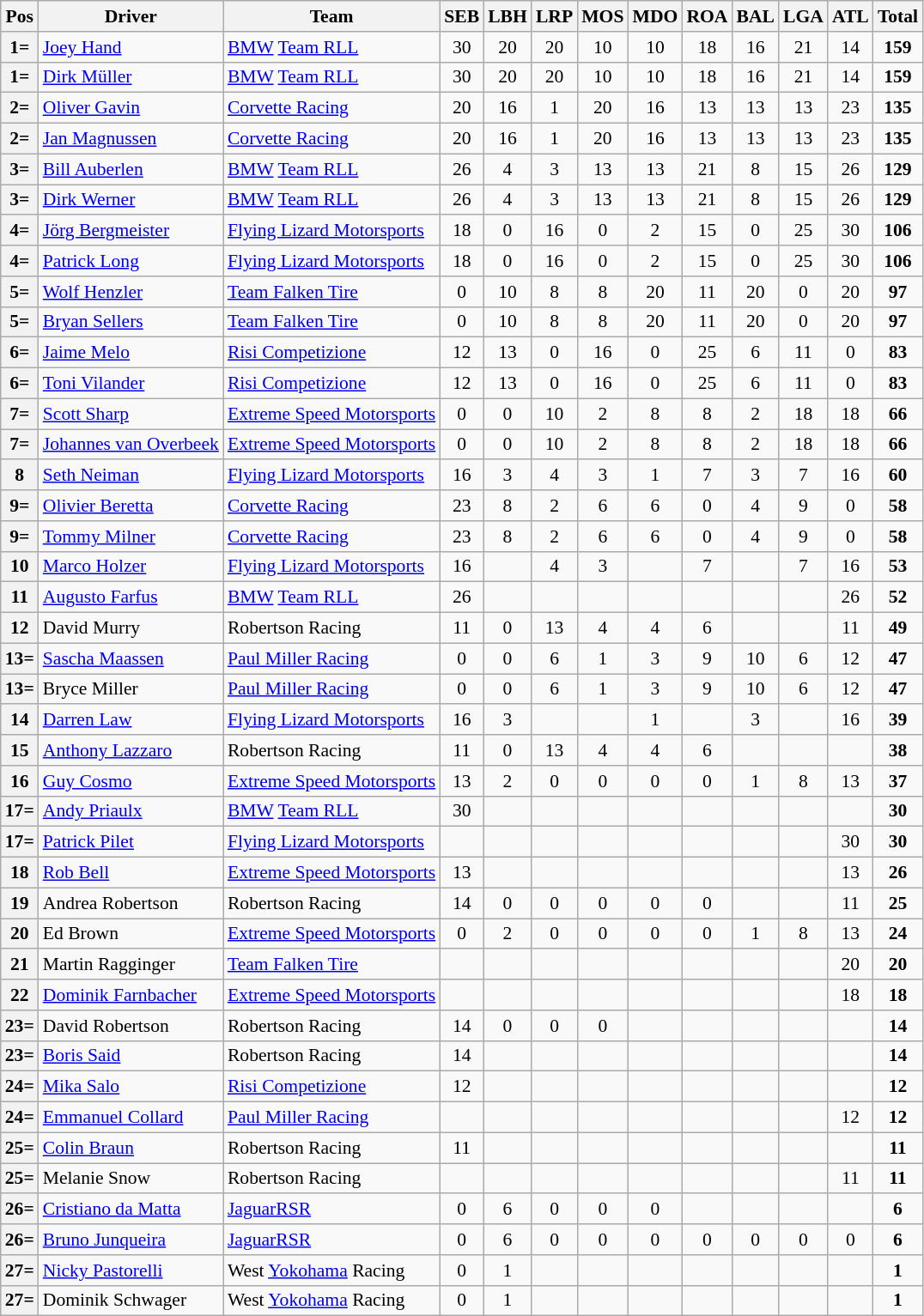<table class="wikitable" style="font-size: 90%; text-align:center;">
<tr>
<th>Pos</th>
<th>Driver</th>
<th>Team</th>
<th>SEB</th>
<th>LBH</th>
<th>LRP</th>
<th>MOS</th>
<th>MDO</th>
<th>ROA</th>
<th>BAL</th>
<th>LGA</th>
<th>ATL</th>
<th>Total</th>
</tr>
<tr>
<th>1=</th>
<td align=left> <a href='#'>Joey Hand</a></td>
<td align=left> <a href='#'>BMW</a> <a href='#'>Team RLL</a></td>
<td>30</td>
<td>20</td>
<td>20</td>
<td>10</td>
<td>10</td>
<td>18</td>
<td>16</td>
<td>21</td>
<td>14</td>
<td><strong>159</strong></td>
</tr>
<tr>
<th>1=</th>
<td align=left> <a href='#'>Dirk Müller</a></td>
<td align=left> <a href='#'>BMW</a> <a href='#'>Team RLL</a></td>
<td>30</td>
<td>20</td>
<td>20</td>
<td>10</td>
<td>10</td>
<td>18</td>
<td>16</td>
<td>21</td>
<td>14</td>
<td><strong>159</strong></td>
</tr>
<tr>
<th>2=</th>
<td align=left> <a href='#'>Oliver Gavin</a></td>
<td align=left> <a href='#'>Corvette Racing</a></td>
<td>20</td>
<td>16</td>
<td>1</td>
<td>20</td>
<td>16</td>
<td>13</td>
<td>13</td>
<td>13</td>
<td>23</td>
<td><strong>135</strong></td>
</tr>
<tr>
<th>2=</th>
<td align=left> <a href='#'>Jan Magnussen</a></td>
<td align=left> <a href='#'>Corvette Racing</a></td>
<td>20</td>
<td>16</td>
<td>1</td>
<td>20</td>
<td>16</td>
<td>13</td>
<td>13</td>
<td>13</td>
<td>23</td>
<td><strong>135</strong></td>
</tr>
<tr>
<th>3=</th>
<td align=left> <a href='#'>Bill Auberlen</a></td>
<td align=left> <a href='#'>BMW</a> <a href='#'>Team RLL</a></td>
<td>26</td>
<td>4</td>
<td>3</td>
<td>13</td>
<td>13</td>
<td>21</td>
<td>8</td>
<td>15</td>
<td>26</td>
<td><strong>129</strong></td>
</tr>
<tr>
<th>3=</th>
<td align=left> <a href='#'>Dirk Werner</a></td>
<td align=left> <a href='#'>BMW</a> <a href='#'>Team RLL</a></td>
<td>26</td>
<td>4</td>
<td>3</td>
<td>13</td>
<td>13</td>
<td>21</td>
<td>8</td>
<td>15</td>
<td>26</td>
<td><strong>129</strong></td>
</tr>
<tr>
<th>4=</th>
<td align=left> <a href='#'>Jörg Bergmeister</a></td>
<td align=left> <a href='#'>Flying Lizard Motorsports</a></td>
<td>18</td>
<td>0</td>
<td>16</td>
<td>0</td>
<td>2</td>
<td>15</td>
<td>0</td>
<td>25</td>
<td>30</td>
<td><strong>106</strong></td>
</tr>
<tr>
<th>4=</th>
<td align=left> <a href='#'>Patrick Long</a></td>
<td align=left> <a href='#'>Flying Lizard Motorsports</a></td>
<td>18</td>
<td>0</td>
<td>16</td>
<td>0</td>
<td>2</td>
<td>15</td>
<td>0</td>
<td>25</td>
<td>30</td>
<td><strong>106</strong></td>
</tr>
<tr>
<th>5=</th>
<td align=left> <a href='#'>Wolf Henzler</a></td>
<td align=left> <a href='#'>Team Falken Tire</a></td>
<td>0</td>
<td>10</td>
<td>8</td>
<td>8</td>
<td>20</td>
<td>11</td>
<td>20</td>
<td>0</td>
<td>20</td>
<td><strong>97</strong></td>
</tr>
<tr>
<th>5=</th>
<td align=left> <a href='#'>Bryan Sellers</a></td>
<td align=left> <a href='#'>Team Falken Tire</a></td>
<td>0</td>
<td>10</td>
<td>8</td>
<td>8</td>
<td>20</td>
<td>11</td>
<td>20</td>
<td>0</td>
<td>20</td>
<td><strong>97</strong></td>
</tr>
<tr>
<th>6=</th>
<td align=left> <a href='#'>Jaime Melo</a></td>
<td align=left> <a href='#'>Risi Competizione</a></td>
<td>12</td>
<td>13</td>
<td>0</td>
<td>16</td>
<td>0</td>
<td>25</td>
<td>6</td>
<td>11</td>
<td>0</td>
<td><strong>83</strong></td>
</tr>
<tr>
<th>6=</th>
<td align=left> <a href='#'>Toni Vilander</a></td>
<td align=left> <a href='#'>Risi Competizione</a></td>
<td>12</td>
<td>13</td>
<td>0</td>
<td>16</td>
<td>0</td>
<td>25</td>
<td>6</td>
<td>11</td>
<td>0</td>
<td><strong>83</strong></td>
</tr>
<tr>
<th>7=</th>
<td align=left> <a href='#'>Scott Sharp</a></td>
<td align=left> <a href='#'>Extreme Speed Motorsports</a></td>
<td>0</td>
<td>0</td>
<td>10</td>
<td>2</td>
<td>8</td>
<td>8</td>
<td>2</td>
<td>18</td>
<td>18</td>
<td><strong>66</strong></td>
</tr>
<tr>
<th>7=</th>
<td align=left> <a href='#'>Johannes van Overbeek</a></td>
<td align=left> <a href='#'>Extreme Speed Motorsports</a></td>
<td>0</td>
<td>0</td>
<td>10</td>
<td>2</td>
<td>8</td>
<td>8</td>
<td>2</td>
<td>18</td>
<td>18</td>
<td><strong>66</strong></td>
</tr>
<tr>
<th>8</th>
<td align=left> <a href='#'>Seth Neiman</a></td>
<td align=left> <a href='#'>Flying Lizard Motorsports</a></td>
<td>16</td>
<td>3</td>
<td>4</td>
<td>3</td>
<td>1</td>
<td>7</td>
<td>3</td>
<td>7</td>
<td>16</td>
<td><strong>60</strong></td>
</tr>
<tr>
<th>9=</th>
<td align=left> <a href='#'>Olivier Beretta</a></td>
<td align=left> <a href='#'>Corvette Racing</a></td>
<td>23</td>
<td>8</td>
<td>2</td>
<td>6</td>
<td>6</td>
<td>0</td>
<td>4</td>
<td>9</td>
<td>0</td>
<td><strong>58</strong></td>
</tr>
<tr>
<th>9=</th>
<td align=left> <a href='#'>Tommy Milner</a></td>
<td align=left> <a href='#'>Corvette Racing</a></td>
<td>23</td>
<td>8</td>
<td>2</td>
<td>6</td>
<td>6</td>
<td>0</td>
<td>4</td>
<td>9</td>
<td>0</td>
<td><strong>58</strong></td>
</tr>
<tr>
<th>10</th>
<td align=left> <a href='#'>Marco Holzer</a></td>
<td align=left> <a href='#'>Flying Lizard Motorsports</a></td>
<td>16</td>
<td></td>
<td>4</td>
<td>3</td>
<td></td>
<td>7</td>
<td></td>
<td>7</td>
<td>16</td>
<td><strong>53</strong></td>
</tr>
<tr>
<th>11</th>
<td align=left> <a href='#'>Augusto Farfus</a></td>
<td align=left> <a href='#'>BMW</a> <a href='#'>Team RLL</a></td>
<td>26</td>
<td></td>
<td></td>
<td></td>
<td></td>
<td></td>
<td></td>
<td></td>
<td>26</td>
<td><strong>52</strong></td>
</tr>
<tr>
<th>12</th>
<td align=left> David Murry</td>
<td align=left> Robertson Racing</td>
<td>11</td>
<td>0</td>
<td>13</td>
<td>4</td>
<td>4</td>
<td>6</td>
<td></td>
<td></td>
<td>11</td>
<td><strong>49</strong></td>
</tr>
<tr>
<th>13=</th>
<td align=left> <a href='#'>Sascha Maassen</a></td>
<td align=left> <a href='#'>Paul Miller Racing</a></td>
<td>0</td>
<td>0</td>
<td>6</td>
<td>1</td>
<td>3</td>
<td>9</td>
<td>10</td>
<td>6</td>
<td>12</td>
<td><strong>47</strong></td>
</tr>
<tr>
<th>13=</th>
<td align=left> Bryce Miller</td>
<td align=left> <a href='#'>Paul Miller Racing</a></td>
<td>0</td>
<td>0</td>
<td>6</td>
<td>1</td>
<td>3</td>
<td>9</td>
<td>10</td>
<td>6</td>
<td>12</td>
<td><strong>47</strong></td>
</tr>
<tr>
<th>14</th>
<td align=left> <a href='#'>Darren Law</a></td>
<td align=left> <a href='#'>Flying Lizard Motorsports</a></td>
<td>16</td>
<td>3</td>
<td></td>
<td></td>
<td>1</td>
<td></td>
<td>3</td>
<td></td>
<td>16</td>
<td><strong>39</strong></td>
</tr>
<tr>
<th>15</th>
<td align=left> <a href='#'>Anthony Lazzaro</a></td>
<td align=left> Robertson Racing</td>
<td>11</td>
<td>0</td>
<td>13</td>
<td>4</td>
<td>4</td>
<td>6</td>
<td></td>
<td></td>
<td></td>
<td><strong>38</strong></td>
</tr>
<tr>
<th>16</th>
<td align=left> <a href='#'>Guy Cosmo</a></td>
<td align=left> <a href='#'>Extreme Speed Motorsports</a></td>
<td>13</td>
<td>2</td>
<td>0</td>
<td>0</td>
<td>0</td>
<td>0</td>
<td>1</td>
<td>8</td>
<td>13</td>
<td><strong>37</strong></td>
</tr>
<tr>
<th>17=</th>
<td align=left> <a href='#'>Andy Priaulx</a></td>
<td align=left> <a href='#'>BMW</a> <a href='#'>Team RLL</a></td>
<td>30</td>
<td></td>
<td></td>
<td></td>
<td></td>
<td></td>
<td></td>
<td></td>
<td></td>
<td><strong>30</strong></td>
</tr>
<tr>
<th>17=</th>
<td align=left> <a href='#'>Patrick Pilet</a></td>
<td align=left> <a href='#'>Flying Lizard Motorsports</a></td>
<td></td>
<td></td>
<td></td>
<td></td>
<td></td>
<td></td>
<td></td>
<td></td>
<td>30</td>
<td><strong>30</strong></td>
</tr>
<tr>
<th>18</th>
<td align=left> <a href='#'>Rob Bell</a></td>
<td align=left> <a href='#'>Extreme Speed Motorsports</a></td>
<td>13</td>
<td></td>
<td></td>
<td></td>
<td></td>
<td></td>
<td></td>
<td></td>
<td>13</td>
<td><strong>26</strong></td>
</tr>
<tr>
<th>19</th>
<td align=left> Andrea Robertson</td>
<td align=left> Robertson Racing</td>
<td>14</td>
<td>0</td>
<td>0</td>
<td>0</td>
<td>0</td>
<td>0</td>
<td></td>
<td></td>
<td>11</td>
<td><strong>25</strong></td>
</tr>
<tr>
<th>20</th>
<td align=left> Ed Brown</td>
<td align=left> <a href='#'>Extreme Speed Motorsports</a></td>
<td>0</td>
<td>2</td>
<td>0</td>
<td>0</td>
<td>0</td>
<td>0</td>
<td>1</td>
<td>8</td>
<td>13</td>
<td><strong>24</strong></td>
</tr>
<tr>
<th>21</th>
<td align=left> Martin Ragginger</td>
<td align=left> <a href='#'>Team Falken Tire</a></td>
<td></td>
<td></td>
<td></td>
<td></td>
<td></td>
<td></td>
<td></td>
<td></td>
<td>20</td>
<td><strong>20</strong></td>
</tr>
<tr>
<th>22</th>
<td align=left> <a href='#'>Dominik Farnbacher</a></td>
<td align=left> <a href='#'>Extreme Speed Motorsports</a></td>
<td></td>
<td></td>
<td></td>
<td></td>
<td></td>
<td></td>
<td></td>
<td></td>
<td>18</td>
<td><strong>18</strong></td>
</tr>
<tr>
<th>23=</th>
<td align=left> David Robertson</td>
<td align=left> Robertson Racing</td>
<td>14</td>
<td>0</td>
<td>0</td>
<td>0</td>
<td></td>
<td></td>
<td></td>
<td></td>
<td></td>
<td><strong>14</strong></td>
</tr>
<tr>
<th>23=</th>
<td align=left> <a href='#'>Boris Said</a></td>
<td align=left> Robertson Racing</td>
<td>14</td>
<td></td>
<td></td>
<td></td>
<td></td>
<td></td>
<td></td>
<td></td>
<td></td>
<td><strong>14</strong></td>
</tr>
<tr>
<th>24=</th>
<td align=left> <a href='#'>Mika Salo</a></td>
<td align=left> <a href='#'>Risi Competizione</a></td>
<td>12</td>
<td></td>
<td></td>
<td></td>
<td></td>
<td></td>
<td></td>
<td></td>
<td></td>
<td><strong>12</strong></td>
</tr>
<tr>
<th>24=</th>
<td align=left> <a href='#'>Emmanuel Collard</a></td>
<td align=left> <a href='#'>Paul Miller Racing</a></td>
<td></td>
<td></td>
<td></td>
<td></td>
<td></td>
<td></td>
<td></td>
<td></td>
<td>12</td>
<td><strong>12</strong></td>
</tr>
<tr>
<th>25=</th>
<td align=left> <a href='#'>Colin Braun</a></td>
<td align=left> Robertson Racing</td>
<td>11</td>
<td></td>
<td></td>
<td></td>
<td></td>
<td></td>
<td></td>
<td></td>
<td></td>
<td><strong>11</strong></td>
</tr>
<tr>
<th>25=</th>
<td align=left> Melanie Snow</td>
<td align=left> Robertson Racing</td>
<td></td>
<td></td>
<td></td>
<td></td>
<td></td>
<td></td>
<td></td>
<td></td>
<td>11</td>
<td><strong>11</strong></td>
</tr>
<tr>
<th>26=</th>
<td align=left> <a href='#'>Cristiano da Matta</a></td>
<td align=left> <a href='#'>JaguarRSR</a></td>
<td>0</td>
<td>6</td>
<td>0</td>
<td>0</td>
<td>0</td>
<td></td>
<td></td>
<td></td>
<td></td>
<td><strong>6</strong></td>
</tr>
<tr>
<th>26=</th>
<td align=left> <a href='#'>Bruno Junqueira</a></td>
<td align=left> <a href='#'>JaguarRSR</a></td>
<td>0</td>
<td>6</td>
<td>0</td>
<td>0</td>
<td>0</td>
<td>0</td>
<td>0</td>
<td>0</td>
<td>0</td>
<td><strong>6</strong></td>
</tr>
<tr>
<th>27=</th>
<td align=left> <a href='#'>Nicky Pastorelli</a></td>
<td align=left> West <a href='#'>Yokohama</a> Racing</td>
<td>0</td>
<td>1</td>
<td></td>
<td></td>
<td></td>
<td></td>
<td></td>
<td></td>
<td></td>
<td><strong>1</strong></td>
</tr>
<tr>
<th>27=</th>
<td align=left> Dominik Schwager</td>
<td align=left> West <a href='#'>Yokohama</a> Racing</td>
<td>0</td>
<td>1</td>
<td></td>
<td></td>
<td></td>
<td></td>
<td></td>
<td></td>
<td></td>
<td><strong>1</strong></td>
</tr>
</table>
